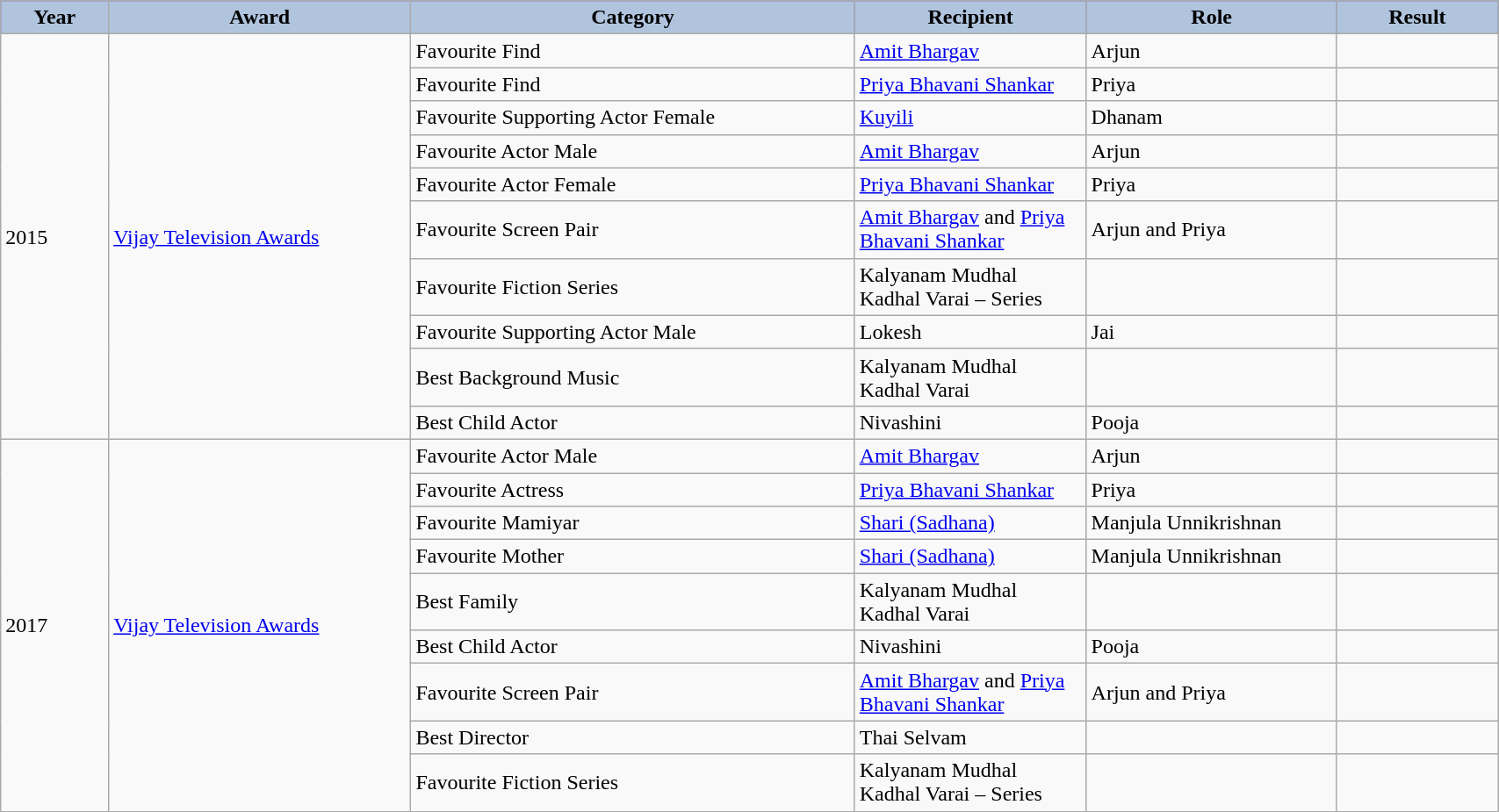<table class="wikitable" width="90%">
<tr bgcolor="blue">
<th style="width:25pt; background:LightSteelBlue;">Year</th>
<th style="width:80pt; background:LightSteelBlue;">Award</th>
<th style="width:120pt; background:LightSteelBlue;">Category</th>
<th style="width:60pt; background:LightSteelBlue;">Recipient</th>
<th style="width:60pt; background:LightSteelBlue;">Role</th>
<th style="width:40pt; background:LightSteelBlue;">Result</th>
</tr>
<tr>
<td rowspan="10">2015</td>
<td rowspan="10"><a href='#'>Vijay Television Awards</a></td>
<td>Favourite Find</td>
<td><a href='#'>Amit Bhargav</a></td>
<td>Arjun</td>
<td></td>
</tr>
<tr>
<td>Favourite Find</td>
<td><a href='#'>Priya Bhavani Shankar</a></td>
<td>Priya</td>
<td></td>
</tr>
<tr>
<td>Favourite Supporting Actor Female</td>
<td><a href='#'>Kuyili</a></td>
<td>Dhanam</td>
<td></td>
</tr>
<tr>
<td>Favourite Actor Male</td>
<td><a href='#'>Amit Bhargav</a></td>
<td>Arjun</td>
<td></td>
</tr>
<tr>
<td>Favourite Actor Female</td>
<td><a href='#'>Priya Bhavani Shankar</a></td>
<td>Priya</td>
<td></td>
</tr>
<tr>
<td>Favourite Screen Pair</td>
<td><a href='#'>Amit Bhargav</a> and <a href='#'>Priya Bhavani Shankar</a></td>
<td>Arjun and Priya</td>
<td></td>
</tr>
<tr>
<td>Favourite Fiction Series</td>
<td>Kalyanam Mudhal Kadhal Varai – Series</td>
<td></td>
<td></td>
</tr>
<tr>
<td>Favourite Supporting Actor Male</td>
<td>Lokesh</td>
<td>Jai</td>
<td></td>
</tr>
<tr>
<td>Best Background Music</td>
<td>Kalyanam Mudhal Kadhal Varai</td>
<td></td>
<td></td>
</tr>
<tr>
<td>Best Child Actor</td>
<td>Nivashini</td>
<td>Pooja</td>
<td></td>
</tr>
<tr>
<td rowspan="10">2017</td>
<td rowspan="10"><a href='#'>Vijay Television Awards</a></td>
<td>Favourite Actor Male</td>
<td><a href='#'>Amit Bhargav</a></td>
<td>Arjun</td>
<td></td>
</tr>
<tr>
<td>Favourite Actress</td>
<td><a href='#'>Priya Bhavani Shankar</a></td>
<td>Priya</td>
<td></td>
</tr>
<tr>
<td>Favourite Mamiyar</td>
<td><a href='#'>Shari (Sadhana)</a></td>
<td>Manjula Unnikrishnan</td>
<td></td>
</tr>
<tr>
<td>Favourite Mother</td>
<td><a href='#'>Shari (Sadhana)</a></td>
<td>Manjula Unnikrishnan</td>
<td></td>
</tr>
<tr>
<td>Best Family</td>
<td>Kalyanam Mudhal Kadhal Varai</td>
<td></td>
<td></td>
</tr>
<tr>
<td>Best Child Actor</td>
<td>Nivashini</td>
<td>Pooja</td>
<td></td>
</tr>
<tr>
<td>Favourite Screen Pair</td>
<td><a href='#'>Amit Bhargav</a> and <a href='#'>Priya Bhavani Shankar</a></td>
<td>Arjun and Priya</td>
<td></td>
</tr>
<tr>
<td>Best Director</td>
<td>Thai Selvam</td>
<td></td>
<td></td>
</tr>
<tr>
<td>Favourite Fiction Series</td>
<td>Kalyanam Mudhal Kadhal Varai – Series</td>
<td></td>
<td></td>
</tr>
<tr>
</tr>
</table>
